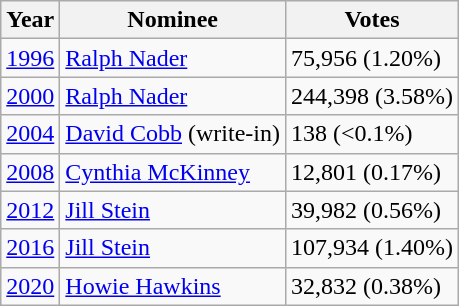<table class="wikitable">
<tr>
<th>Year</th>
<th>Nominee</th>
<th>Votes</th>
</tr>
<tr>
<td><a href='#'>1996</a></td>
<td><a href='#'>Ralph Nader</a></td>
<td>75,956 (1.20%)</td>
</tr>
<tr>
<td><a href='#'>2000</a></td>
<td><a href='#'>Ralph Nader</a></td>
<td>244,398 (3.58%)</td>
</tr>
<tr>
<td><a href='#'>2004</a></td>
<td><a href='#'>David Cobb</a> (write-in)</td>
<td>138 (<0.1%)</td>
</tr>
<tr>
<td><a href='#'>2008</a></td>
<td><a href='#'>Cynthia McKinney</a></td>
<td>12,801 (0.17%)</td>
</tr>
<tr>
<td><a href='#'>2012</a></td>
<td><a href='#'>Jill Stein</a></td>
<td>39,982 (0.56%)</td>
</tr>
<tr>
<td><a href='#'>2016</a></td>
<td><a href='#'>Jill Stein</a></td>
<td>107,934 (1.40%)</td>
</tr>
<tr>
<td><a href='#'>2020</a></td>
<td><a href='#'>Howie Hawkins</a></td>
<td>32,832 (0.38%)</td>
</tr>
</table>
